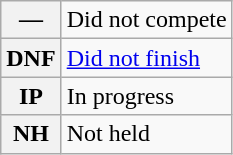<table class="wikitable">
<tr>
<th scope="row">—</th>
<td>Did not compete</td>
</tr>
<tr>
<th scope="row">DNF</th>
<td><a href='#'>Did not finish</a></td>
</tr>
<tr>
<th scope="row">IP</th>
<td>In progress</td>
</tr>
<tr>
<th scope="row">NH</th>
<td>Not held</td>
</tr>
</table>
